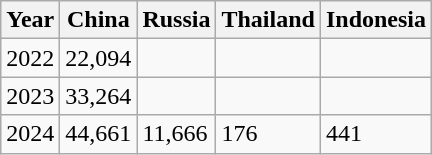<table class="wikitable">
<tr>
<th>Year</th>
<th>China</th>
<th>Russia</th>
<th>Thailand</th>
<th>Indonesia</th>
</tr>
<tr>
<td>2022</td>
<td>22,094</td>
<td></td>
<td></td>
<td></td>
</tr>
<tr>
<td>2023</td>
<td>33,264</td>
<td></td>
<td></td>
</tr>
<tr>
<td>2024</td>
<td>44,661</td>
<td>11,666</td>
<td>176</td>
<td>441</td>
</tr>
</table>
